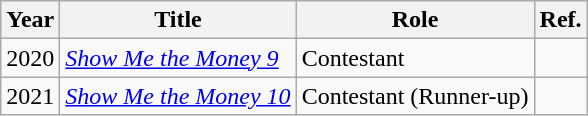<table class="wikitable">
<tr>
<th>Year</th>
<th>Title</th>
<th>Role</th>
<th>Ref.</th>
</tr>
<tr>
<td>2020</td>
<td><em><a href='#'>Show Me the Money 9</a></em></td>
<td>Contestant</td>
<td></td>
</tr>
<tr>
<td>2021</td>
<td><em><a href='#'>Show Me the Money 10</a></em></td>
<td>Contestant (Runner-up)</td>
<td></td>
</tr>
</table>
